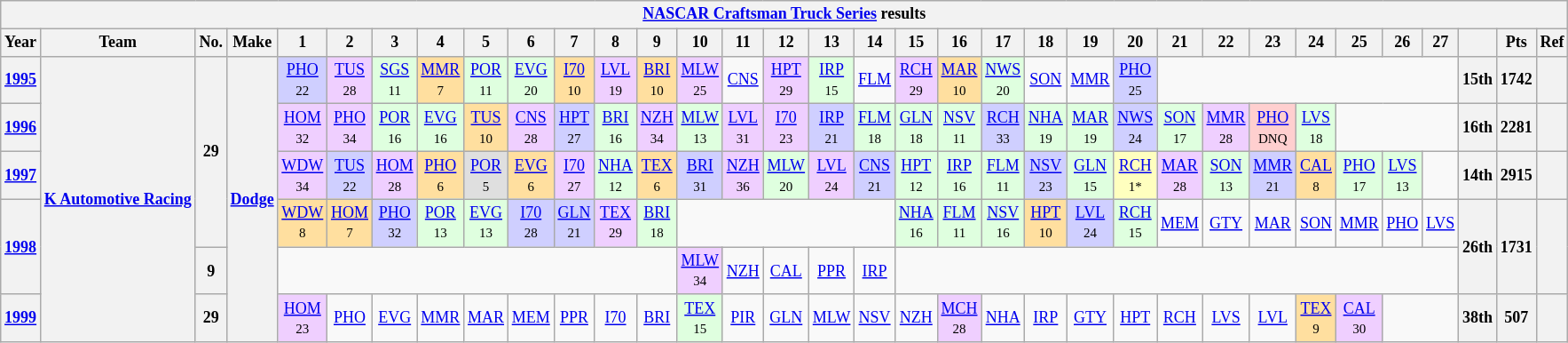<table class="wikitable" style="text-align:center; font-size:75%">
<tr>
<th colspan=45><a href='#'>NASCAR Craftsman Truck Series</a> results</th>
</tr>
<tr>
<th>Year</th>
<th>Team</th>
<th>No.</th>
<th>Make</th>
<th>1</th>
<th>2</th>
<th>3</th>
<th>4</th>
<th>5</th>
<th>6</th>
<th>7</th>
<th>8</th>
<th>9</th>
<th>10</th>
<th>11</th>
<th>12</th>
<th>13</th>
<th>14</th>
<th>15</th>
<th>16</th>
<th>17</th>
<th>18</th>
<th>19</th>
<th>20</th>
<th>21</th>
<th>22</th>
<th>23</th>
<th>24</th>
<th>25</th>
<th>26</th>
<th>27</th>
<th></th>
<th>Pts</th>
<th>Ref</th>
</tr>
<tr>
<th><a href='#'>1995</a></th>
<th rowspan=6><a href='#'>K Automotive Racing</a></th>
<th rowspan=4>29</th>
<th rowspan=6><a href='#'>Dodge</a></th>
<td style="background:#CFCFFF;"><a href='#'>PHO</a><br><small>22</small></td>
<td style="background:#EFCFFF;"><a href='#'>TUS</a><br><small>28</small></td>
<td style="background:#DFFFDF;"><a href='#'>SGS</a><br><small>11</small></td>
<td style="background:#FFDF9F;"><a href='#'>MMR</a><br><small>7</small></td>
<td style="background:#DFFFDF;"><a href='#'>POR</a><br><small>11</small></td>
<td style="background:#DFFFDF;"><a href='#'>EVG</a><br><small>20</small></td>
<td style="background:#FFDF9F;"><a href='#'>I70</a><br><small>10</small></td>
<td style="background:#EFCFFF;"><a href='#'>LVL</a><br><small>19</small></td>
<td style="background:#FFDF9F;"><a href='#'>BRI</a><br><small>10</small></td>
<td style="background:#EFCFFF;"><a href='#'>MLW</a><br><small>25</small></td>
<td><a href='#'>CNS</a></td>
<td style="background:#EFCFFF;"><a href='#'>HPT</a><br><small>29</small></td>
<td style="background:#DFFFDF;"><a href='#'>IRP</a><br><small>15</small></td>
<td><a href='#'>FLM</a></td>
<td style="background:#EFCFFF;"><a href='#'>RCH</a><br><small>29</small></td>
<td style="background:#FFDF9F;"><a href='#'>MAR</a><br><small>10</small></td>
<td style="background:#DFFFDF;"><a href='#'>NWS</a><br><small>20</small></td>
<td><a href='#'>SON</a></td>
<td><a href='#'>MMR</a></td>
<td style="background:#CFCFFF;"><a href='#'>PHO</a><br><small>25</small></td>
<td colspan=7></td>
<th>15th</th>
<th>1742</th>
<th></th>
</tr>
<tr>
<th><a href='#'>1996</a></th>
<td style="background:#EFCFFF;"><a href='#'>HOM</a><br><small>32</small></td>
<td style="background:#EFCFFF;"><a href='#'>PHO</a><br><small>34</small></td>
<td style="background:#DFFFDF;"><a href='#'>POR</a><br><small>16</small></td>
<td style="background:#DFFFDF;"><a href='#'>EVG</a><br><small>16</small></td>
<td style="background:#FFDF9F;"><a href='#'>TUS</a><br><small>10</small></td>
<td style="background:#EFCFFF;"><a href='#'>CNS</a><br><small>28</small></td>
<td style="background:#CFCFFF;"><a href='#'>HPT</a><br><small>27</small></td>
<td style="background:#DFFFDF;"><a href='#'>BRI</a><br><small>16</small></td>
<td style="background:#EFCFFF;"><a href='#'>NZH</a><br><small>34</small></td>
<td style="background:#DFFFDF;"><a href='#'>MLW</a><br><small>13</small></td>
<td style="background:#EFCFFF;"><a href='#'>LVL</a><br><small>31</small></td>
<td style="background:#EFCFFF;"><a href='#'>I70</a><br><small>23</small></td>
<td style="background:#CFCFFF;"><a href='#'>IRP</a><br><small>21</small></td>
<td style="background:#DFFFDF;"><a href='#'>FLM</a><br><small>18</small></td>
<td style="background:#DFFFDF;"><a href='#'>GLN</a><br><small>18</small></td>
<td style="background:#DFFFDF;"><a href='#'>NSV</a><br><small>11</small></td>
<td style="background:#CFCFFF;"><a href='#'>RCH</a><br><small>33</small></td>
<td style="background:#DFFFDF;"><a href='#'>NHA</a><br><small>19</small></td>
<td style="background:#DFFFDF;"><a href='#'>MAR</a><br><small>19</small></td>
<td style="background:#CFCFFF;"><a href='#'>NWS</a><br><small>24</small></td>
<td style="background:#DFFFDF;"><a href='#'>SON</a><br><small>17</small></td>
<td style="background:#EFCFFF;"><a href='#'>MMR</a><br><small>28</small></td>
<td style="background:#FFCFCF;"><a href='#'>PHO</a><br><small>DNQ</small></td>
<td style="background:#DFFFDF;"><a href='#'>LVS</a><br><small>18</small></td>
<td colspan=3></td>
<th>16th</th>
<th>2281</th>
<th></th>
</tr>
<tr>
<th><a href='#'>1997</a></th>
<td style="background:#EFCFFF;"><a href='#'>WDW</a><br><small>34</small></td>
<td style="background:#CFCFFF;"><a href='#'>TUS</a><br><small>22</small></td>
<td style="background:#EFCFFF;"><a href='#'>HOM</a><br><small>28</small></td>
<td style="background:#FFDF9F;"><a href='#'>PHO</a><br><small>6</small></td>
<td style="background:#DFDFDF;"><a href='#'>POR</a><br><small>5</small></td>
<td style="background:#FFDF9F;"><a href='#'>EVG</a><br><small>6</small></td>
<td style="background:#EFCFFF;"><a href='#'>I70</a><br><small>27</small></td>
<td style="background:#DFFFDF;"><a href='#'>NHA</a><br><small>12</small></td>
<td style="background:#FFDF9F;"><a href='#'>TEX</a><br><small>6</small></td>
<td style="background:#CFCFFF;"><a href='#'>BRI</a><br><small>31</small></td>
<td style="background:#EFCFFF;"><a href='#'>NZH</a><br><small>36</small></td>
<td style="background:#DFFFDF;"><a href='#'>MLW</a><br><small>20</small></td>
<td style="background:#EFCFFF;"><a href='#'>LVL</a><br><small>24</small></td>
<td style="background:#CFCFFF;"><a href='#'>CNS</a><br><small>21</small></td>
<td style="background:#DFFFDF;"><a href='#'>HPT</a><br><small>12</small></td>
<td style="background:#DFFFDF;"><a href='#'>IRP</a><br><small>16</small></td>
<td style="background:#DFFFDF;"><a href='#'>FLM</a><br><small>11</small></td>
<td style="background:#CFCFFF;"><a href='#'>NSV</a><br><small>23</small></td>
<td style="background:#DFFFDF;"><a href='#'>GLN</a><br><small>15</small></td>
<td style="background:#FFFFBF;"><a href='#'>RCH</a><br><small>1*</small></td>
<td style="background:#EFCFFF;"><a href='#'>MAR</a><br><small>28</small></td>
<td style="background:#DFFFDF;"><a href='#'>SON</a><br><small>13</small></td>
<td style="background:#CFCFFF;"><a href='#'>MMR</a><br><small>21</small></td>
<td style="background:#FFDF9F;"><a href='#'>CAL</a><br><small>8</small></td>
<td style="background:#DFFFDF;"><a href='#'>PHO</a><br><small>17</small></td>
<td style="background:#DFFFDF;"><a href='#'>LVS</a><br><small>13</small></td>
<td></td>
<th>14th</th>
<th>2915</th>
<th></th>
</tr>
<tr>
<th rowspan=2><a href='#'>1998</a></th>
<td style="background:#FFDF9F;"><a href='#'>WDW</a><br><small>8</small></td>
<td style="background:#FFDF9F;"><a href='#'>HOM</a><br><small>7</small></td>
<td style="background:#CFCFFF;"><a href='#'>PHO</a><br><small>32</small></td>
<td style="background:#DFFFDF;"><a href='#'>POR</a><br><small>13</small></td>
<td style="background:#DFFFDF;"><a href='#'>EVG</a><br><small>13</small></td>
<td style="background:#CFCFFF;"><a href='#'>I70</a><br><small>28</small></td>
<td style="background:#CFCFFF;"><a href='#'>GLN</a><br><small>21</small></td>
<td style="background:#EFCFFF;"><a href='#'>TEX</a><br><small>29</small></td>
<td style="background:#DFFFDF;"><a href='#'>BRI</a><br><small>18</small></td>
<td colspan=5></td>
<td style="background:#DFFFDF;"><a href='#'>NHA</a><br><small>16</small></td>
<td style="background:#DFFFDF;"><a href='#'>FLM</a><br><small>11</small></td>
<td style="background:#DFFFDF;"><a href='#'>NSV</a><br><small>16</small></td>
<td style="background:#FFDF9F;"><a href='#'>HPT</a><br><small>10</small></td>
<td style="background:#CFCFFF;"><a href='#'>LVL</a><br><small>24</small></td>
<td style="background:#DFFFDF;"><a href='#'>RCH</a><br><small>15</small></td>
<td><a href='#'>MEM</a></td>
<td><a href='#'>GTY</a></td>
<td><a href='#'>MAR</a></td>
<td><a href='#'>SON</a></td>
<td><a href='#'>MMR</a></td>
<td><a href='#'>PHO</a></td>
<td><a href='#'>LVS</a></td>
<th rowspan=2>26th</th>
<th rowspan=2>1731</th>
<th rowspan=2></th>
</tr>
<tr>
<th>9</th>
<td colspan=9></td>
<td style="background:#EFCFFF;"><a href='#'>MLW</a><br><small>34</small></td>
<td><a href='#'>NZH</a></td>
<td><a href='#'>CAL</a></td>
<td><a href='#'>PPR</a></td>
<td><a href='#'>IRP</a></td>
<td colspan=13></td>
</tr>
<tr>
<th><a href='#'>1999</a></th>
<th>29</th>
<td style="background:#EFCFFF;"><a href='#'>HOM</a><br><small>23</small></td>
<td><a href='#'>PHO</a></td>
<td><a href='#'>EVG</a></td>
<td><a href='#'>MMR</a></td>
<td><a href='#'>MAR</a></td>
<td><a href='#'>MEM</a></td>
<td><a href='#'>PPR</a></td>
<td><a href='#'>I70</a></td>
<td><a href='#'>BRI</a></td>
<td style="background:#DFFFDF;"><a href='#'>TEX</a><br><small>15</small></td>
<td><a href='#'>PIR</a></td>
<td><a href='#'>GLN</a></td>
<td><a href='#'>MLW</a></td>
<td><a href='#'>NSV</a></td>
<td><a href='#'>NZH</a></td>
<td style="background:#EFCFFF;"><a href='#'>MCH</a><br><small>28</small></td>
<td><a href='#'>NHA</a></td>
<td><a href='#'>IRP</a></td>
<td><a href='#'>GTY</a></td>
<td><a href='#'>HPT</a></td>
<td><a href='#'>RCH</a></td>
<td><a href='#'>LVS</a></td>
<td><a href='#'>LVL</a></td>
<td style="background:#FFDF9F;"><a href='#'>TEX</a><br><small>9</small></td>
<td style="background:#EFCFFF;"><a href='#'>CAL</a><br><small>30</small></td>
<td colspan=2></td>
<th>38th</th>
<th>507</th>
<th></th>
</tr>
</table>
